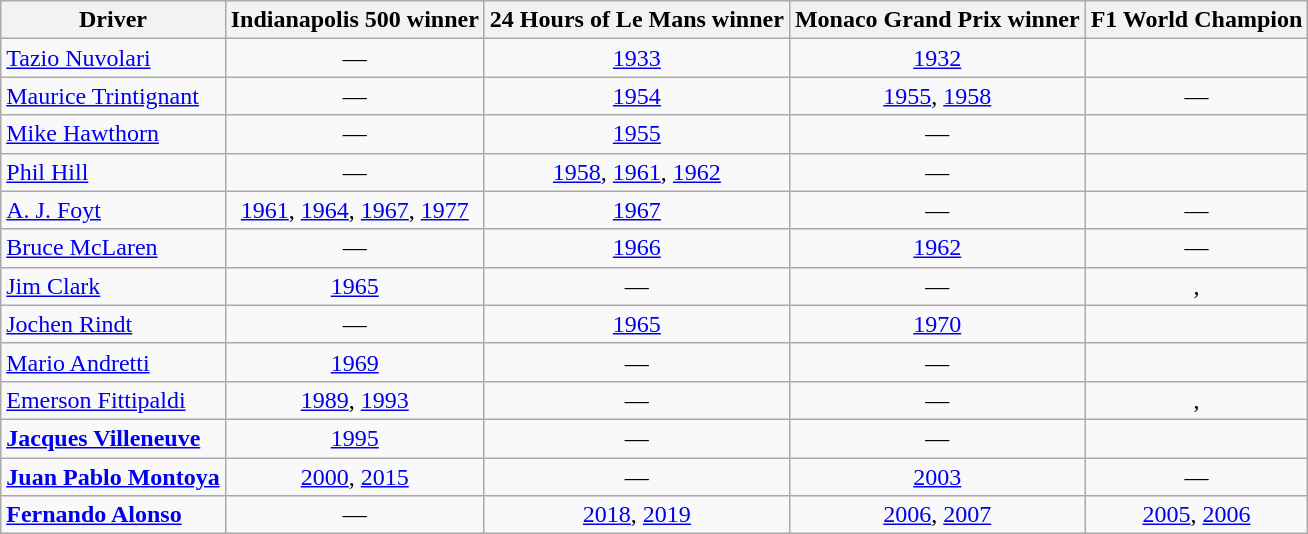<table class="wikitable" style="text-align:center">
<tr>
<th>Driver</th>
<th>Indianapolis 500 winner</th>
<th>24 Hours of Le Mans winner</th>
<th>Monaco Grand Prix winner</th>
<th>F1 World Champion</th>
</tr>
<tr>
<td align=left> <a href='#'>Tazio Nuvolari</a></td>
<td>—</td>
<td><a href='#'>1933</a></td>
<td><a href='#'>1932</a></td>
<td></td>
</tr>
<tr>
<td align=left> <a href='#'>Maurice Trintignant</a></td>
<td>—</td>
<td><a href='#'>1954</a></td>
<td><a href='#'>1955</a>, <a href='#'>1958</a></td>
<td>—</td>
</tr>
<tr>
<td align=left> <a href='#'>Mike Hawthorn</a></td>
<td>—</td>
<td><a href='#'>1955</a></td>
<td>—</td>
<td></td>
</tr>
<tr>
<td align=left> <a href='#'>Phil Hill</a></td>
<td>—</td>
<td><a href='#'>1958</a>, <a href='#'>1961</a>, <a href='#'>1962</a></td>
<td>—</td>
<td></td>
</tr>
<tr>
<td align=left> <a href='#'>A. J. Foyt</a></td>
<td><a href='#'>1961</a>, <a href='#'>1964</a>, <a href='#'>1967</a>, <a href='#'>1977</a></td>
<td><a href='#'>1967</a></td>
<td>—</td>
<td>—</td>
</tr>
<tr>
<td align=left> <a href='#'>Bruce McLaren</a></td>
<td>—</td>
<td><a href='#'>1966</a></td>
<td><a href='#'>1962</a></td>
<td>—</td>
</tr>
<tr>
<td align=left> <a href='#'>Jim Clark</a></td>
<td><a href='#'>1965</a></td>
<td>—</td>
<td>—</td>
<td>, </td>
</tr>
<tr>
<td align=left> <a href='#'>Jochen Rindt</a></td>
<td>—</td>
<td><a href='#'>1965</a></td>
<td><a href='#'>1970</a></td>
<td></td>
</tr>
<tr>
<td align=left> <a href='#'>Mario Andretti</a></td>
<td><a href='#'>1969</a></td>
<td>—</td>
<td>—</td>
<td></td>
</tr>
<tr>
<td align=left> <a href='#'>Emerson Fittipaldi</a></td>
<td><a href='#'>1989</a>, <a href='#'>1993</a></td>
<td>—</td>
<td>—</td>
<td>, </td>
</tr>
<tr>
<td align=left> <strong><a href='#'>Jacques Villeneuve</a></strong></td>
<td><a href='#'>1995</a></td>
<td>—</td>
<td>—</td>
<td></td>
</tr>
<tr>
<td align=left> <strong><a href='#'>Juan Pablo Montoya</a></strong></td>
<td><a href='#'>2000</a>, <a href='#'>2015</a></td>
<td>—</td>
<td><a href='#'>2003</a></td>
<td>—</td>
</tr>
<tr>
<td align=left> <strong><a href='#'>Fernando Alonso</a></strong></td>
<td>—</td>
<td><a href='#'>2018</a>, <a href='#'>2019</a></td>
<td><a href='#'>2006</a>, <a href='#'>2007</a></td>
<td><a href='#'>2005</a>, <a href='#'>2006</a></td>
</tr>
</table>
